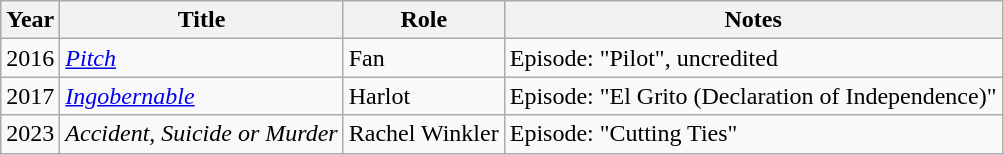<table class="wikitable">
<tr>
<th>Year</th>
<th>Title</th>
<th>Role</th>
<th>Notes</th>
</tr>
<tr>
<td>2016</td>
<td><em><a href='#'>Pitch</a></em></td>
<td>Fan</td>
<td>Episode: "Pilot", uncredited</td>
</tr>
<tr>
<td>2017</td>
<td><em><a href='#'>Ingobernable</a></em></td>
<td>Harlot</td>
<td>Episode: "El Grito (Declaration of Independence)"</td>
</tr>
<tr>
<td>2023</td>
<td><em>Accident, Suicide or Murder</em></td>
<td>Rachel Winkler</td>
<td>Episode: "Cutting Ties"</td>
</tr>
</table>
